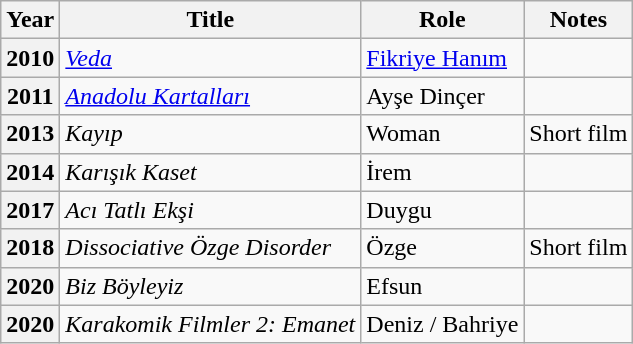<table class="wikitable plainrowheaders sortable">
<tr>
<th scope="col">Year</th>
<th scope="col">Title</th>
<th scope="col">Role</th>
<th scope="col" class="unsortable">Notes</th>
</tr>
<tr>
<th scope="row">2010</th>
<td><em><a href='#'>Veda</a></em></td>
<td><a href='#'>Fikriye Hanım</a></td>
<td></td>
</tr>
<tr>
<th scope="row">2011</th>
<td><em><a href='#'>Anadolu Kartalları</a></em></td>
<td>Ayşe Dinçer</td>
<td></td>
</tr>
<tr>
<th scope="row">2013</th>
<td><em>Kayıp</em></td>
<td>Woman</td>
<td>Short film</td>
</tr>
<tr>
<th scope="row">2014</th>
<td><em>Karışık Kaset</em></td>
<td>İrem</td>
<td></td>
</tr>
<tr>
<th scope="row">2017</th>
<td><em>Acı Tatlı Ekşi</em></td>
<td>Duygu</td>
<td></td>
</tr>
<tr>
<th scope="row">2018</th>
<td><em>Dissociative Özge Disorder</em></td>
<td>Özge</td>
<td>Short film</td>
</tr>
<tr>
<th scope="row">2020</th>
<td><em>Biz Böyleyiz</em></td>
<td>Efsun</td>
<td></td>
</tr>
<tr>
<th scope="row">2020</th>
<td><em>Karakomik Filmler 2: Emanet</em></td>
<td>Deniz / Bahriye</td>
<td></td>
</tr>
</table>
